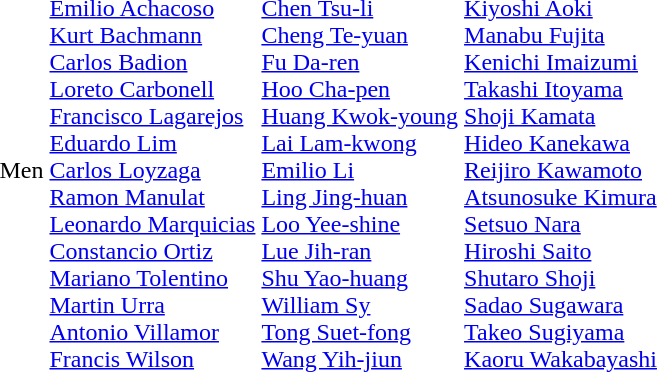<table>
<tr>
<td>Men<br></td>
<td><br><a href='#'>Emilio Achacoso</a><br><a href='#'>Kurt Bachmann</a><br><a href='#'>Carlos Badion</a><br><a href='#'>Loreto Carbonell</a><br><a href='#'>Francisco Lagarejos</a><br><a href='#'>Eduardo Lim</a><br><a href='#'>Carlos Loyzaga</a><br><a href='#'>Ramon Manulat</a><br><a href='#'>Leonardo Marquicias</a><br><a href='#'>Constancio Ortiz</a><br><a href='#'>Mariano Tolentino</a><br><a href='#'>Martin Urra</a><br><a href='#'>Antonio Villamor</a><br><a href='#'>Francis Wilson</a></td>
<td><br><a href='#'>Chen Tsu-li</a><br><a href='#'>Cheng Te-yuan</a><br><a href='#'>Fu Da-ren</a><br><a href='#'>Hoo Cha-pen</a><br><a href='#'>Huang Kwok-young</a><br><a href='#'>Lai Lam-kwong</a><br><a href='#'>Emilio Li</a><br><a href='#'>Ling Jing-huan</a><br><a href='#'>Loo Yee-shine</a><br><a href='#'>Lue Jih-ran</a><br><a href='#'>Shu Yao-huang</a><br><a href='#'>William Sy</a><br><a href='#'>Tong Suet-fong</a><br><a href='#'>Wang Yih-jiun</a></td>
<td><br><a href='#'>Kiyoshi Aoki</a><br><a href='#'>Manabu Fujita</a><br><a href='#'>Kenichi Imaizumi</a><br><a href='#'>Takashi Itoyama</a><br><a href='#'>Shoji Kamata</a><br><a href='#'>Hideo Kanekawa</a><br><a href='#'>Reijiro Kawamoto</a><br><a href='#'>Atsunosuke Kimura</a><br><a href='#'>Setsuo Nara</a><br><a href='#'>Hiroshi Saito</a><br><a href='#'>Shutaro Shoji</a><br><a href='#'>Sadao Sugawara</a><br><a href='#'>Takeo Sugiyama</a><br><a href='#'>Kaoru Wakabayashi</a></td>
</tr>
</table>
